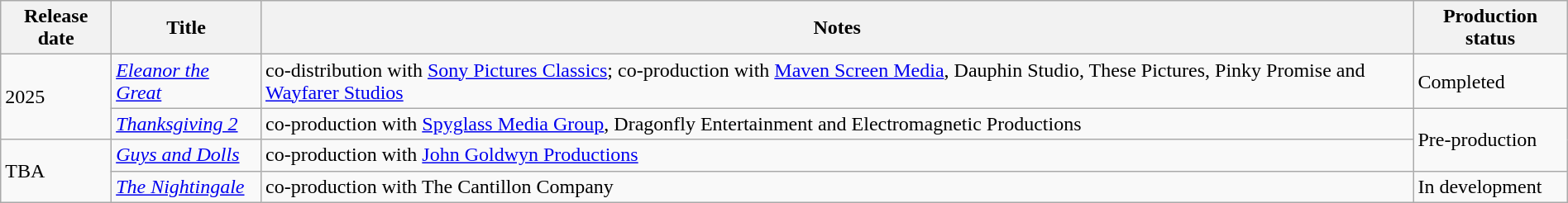<table class="wikitable sortable" style="width:100%;">
<tr>
<th>Release date</th>
<th>Title</th>
<th>Notes</th>
<th>Production status</th>
</tr>
<tr>
<td rowspan="2">2025</td>
<td><em><a href='#'>Eleanor the Great</a></em></td>
<td>co-distribution with <a href='#'>Sony Pictures Classics</a>; co-production with <a href='#'>Maven Screen Media</a>, Dauphin Studio, These Pictures, Pinky Promise and <a href='#'>Wayfarer Studios</a></td>
<td>Completed</td>
</tr>
<tr>
<td><em><a href='#'>Thanksgiving 2</a></em></td>
<td>co-production with <a href='#'>Spyglass Media Group</a>, Dragonfly Entertainment and Electromagnetic Productions</td>
<td rowspan="2">Pre-production</td>
</tr>
<tr>
<td rowspan="2">TBA</td>
<td><em><a href='#'>Guys and Dolls</a></em></td>
<td>co-production with <a href='#'>John Goldwyn Productions</a></td>
</tr>
<tr>
<td><em><a href='#'>The Nightingale</a></em></td>
<td>co-production with The Cantillon Company</td>
<td>In development</td>
</tr>
</table>
